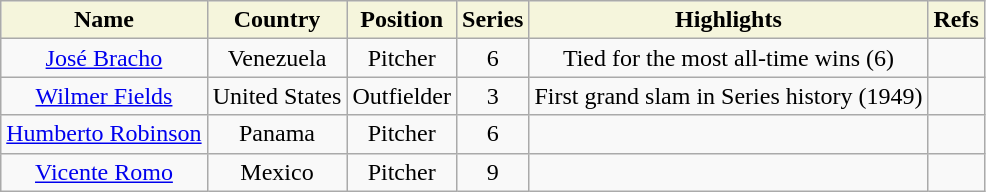<table class="wikitable">
<tr>
<th style="background:#F5F5DC;">Name</th>
<th style="background:#F5F5DC;">Country</th>
<th style="background:#F5F5DC;">Position</th>
<th style="background:#F5F5DC;">Series</th>
<th style="background:#F5F5DC;">Highlights</th>
<th style="background:#F5F5DC;">Refs</th>
</tr>
<tr align=center>
<td><a href='#'>José Bracho</a></td>
<td> Venezuela</td>
<td>Pitcher</td>
<td>6</td>
<td>Tied for the most all-time wins (6)</td>
<td></td>
</tr>
<tr align=center>
<td><a href='#'>Wilmer Fields</a></td>
<td> United States</td>
<td>Outfielder</td>
<td>3</td>
<td>First grand slam in Series history (1949)</td>
<td></td>
</tr>
<tr align=center>
<td><a href='#'>Humberto Robinson</a></td>
<td> Panama</td>
<td>Pitcher</td>
<td>6</td>
<td></td>
<td></td>
</tr>
<tr align=center>
<td><a href='#'>Vicente Romo</a></td>
<td> Mexico</td>
<td>Pitcher</td>
<td>9</td>
<td></td>
<td></td>
</tr>
</table>
